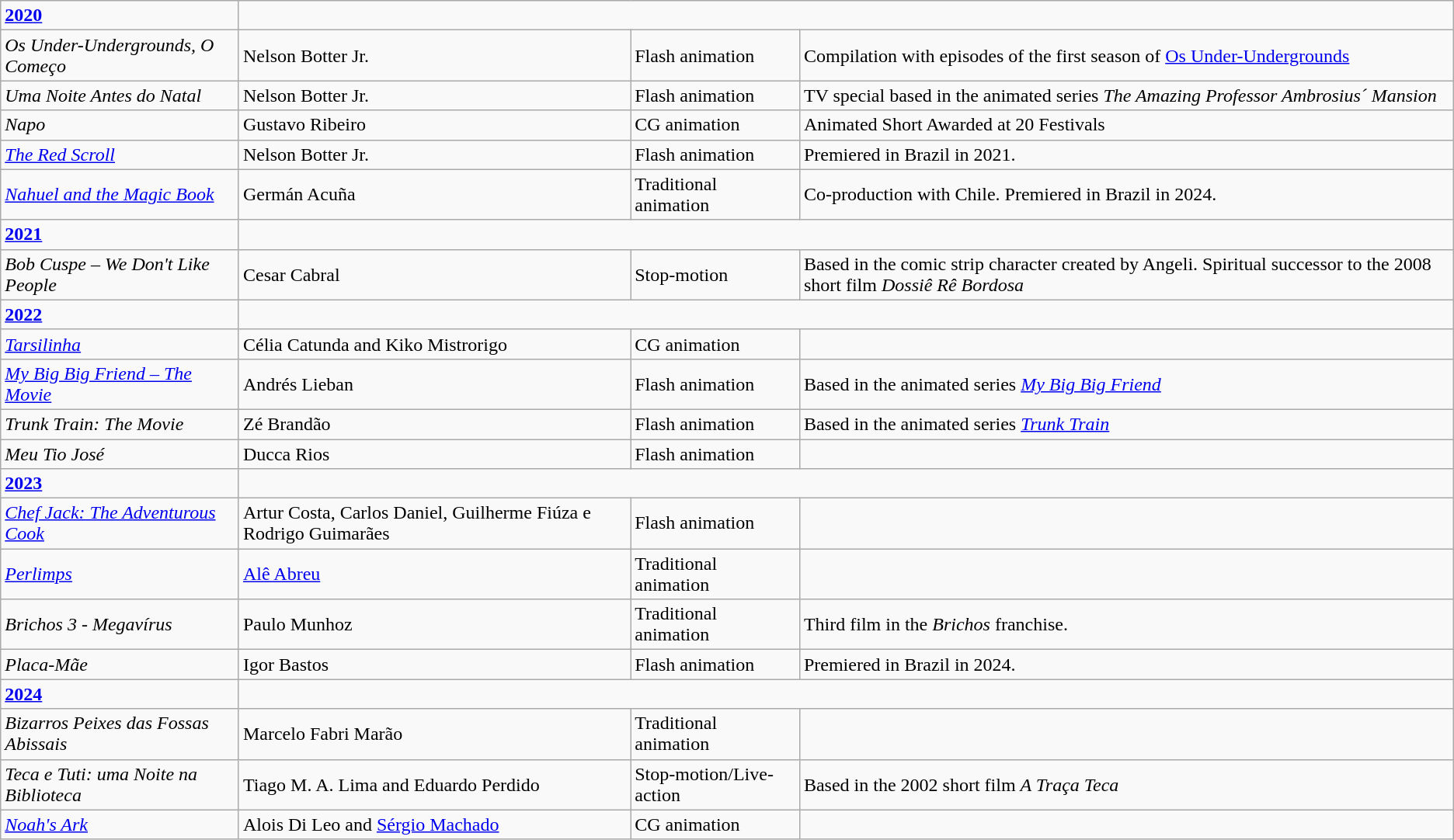<table class="wikitable">
<tr>
<td><strong><a href='#'>2020</a></strong></td>
</tr>
<tr>
<td><em>Os Under-Undergrounds, O Começo</em></td>
<td>Nelson Botter Jr.</td>
<td>Flash animation</td>
<td>Compilation with episodes of the first season of <a href='#'>Os Under-Undergrounds</a></td>
</tr>
<tr>
<td><em>Uma Noite Antes do Natal	</em></td>
<td>Nelson Botter Jr.</td>
<td>Flash animation</td>
<td>TV special based in the animated series <em>The Amazing Professor Ambrosius´ Mansion</em></td>
</tr>
<tr>
<td><em>Napo</em></td>
<td>Gustavo Ribeiro</td>
<td>CG animation</td>
<td>Animated Short Awarded at 20 Festivals</td>
</tr>
<tr>
<td><em><a href='#'>The Red Scroll</a></em></td>
<td>Nelson Botter Jr.</td>
<td>Flash animation</td>
<td>Premiered in Brazil in 2021.</td>
</tr>
<tr>
<td><em><a href='#'>Nahuel and the Magic Book</a></em></td>
<td>Germán Acuña</td>
<td>Traditional animation</td>
<td>Co-production with Chile. Premiered in Brazil in 2024.</td>
</tr>
<tr>
<td><strong><a href='#'>2021</a></strong></td>
</tr>
<tr>
<td><em>Bob Cuspe – We Don't Like People</em></td>
<td>Cesar Cabral</td>
<td>Stop-motion</td>
<td>Based in the comic strip character created by Angeli. Spiritual successor to the 2008 short film <em>Dossiê Rê Bordosa</em></td>
</tr>
<tr>
<td><strong><a href='#'>2022</a></strong></td>
</tr>
<tr>
<td><em><a href='#'>Tarsilinha</a></em></td>
<td>Célia Catunda and Kiko Mistrorigo</td>
<td>CG animation</td>
<td></td>
</tr>
<tr>
<td><em><a href='#'>My Big Big Friend – The Movie</a></em></td>
<td>Andrés Lieban</td>
<td>Flash animation</td>
<td>Based in the animated series <em><a href='#'>My Big Big Friend</a></em></td>
</tr>
<tr>
<td><em>Trunk Train: The Movie</em></td>
<td>Zé Brandão</td>
<td>Flash animation</td>
<td>Based in the animated series <em><a href='#'>Trunk Train</a></em></td>
</tr>
<tr>
<td><em>Meu Tio José</em></td>
<td>Ducca Rios</td>
<td>Flash animation</td>
<td></td>
</tr>
<tr>
<td><strong><a href='#'>2023</a></strong></td>
</tr>
<tr>
<td><em><a href='#'>Chef Jack: The Adventurous Cook</a></em></td>
<td>Artur Costa, Carlos Daniel, Guilherme Fiúza e Rodrigo Guimarães</td>
<td>Flash animation</td>
<td></td>
</tr>
<tr>
<td><em><a href='#'>Perlimps</a></em></td>
<td><a href='#'>Alê Abreu</a></td>
<td>Traditional animation</td>
<td></td>
</tr>
<tr>
<td><em>Brichos 3 - Megavírus</em></td>
<td>Paulo Munhoz</td>
<td>Traditional animation</td>
<td>Third film in the <em>Brichos</em> franchise.</td>
</tr>
<tr>
<td><em>Placa-Mãe</em></td>
<td>Igor Bastos</td>
<td>Flash animation</td>
<td>Premiered in Brazil in 2024.</td>
</tr>
<tr>
<td><strong><a href='#'>2024</a></strong></td>
</tr>
<tr>
<td><em>Bizarros Peixes das Fossas Abissais</em></td>
<td>Marcelo Fabri Marão</td>
<td>Traditional animation</td>
<td></td>
</tr>
<tr>
<td><em>Teca e Tuti: uma Noite na Biblioteca</em></td>
<td>Tiago M. A. Lima and Eduardo Perdido</td>
<td>Stop-motion/Live-action</td>
<td>Based in the 2002 short film <em>A Traça Teca</em></td>
</tr>
<tr>
<td><em><a href='#'>Noah's Ark</a></em></td>
<td>Alois Di Leo and <a href='#'>Sérgio Machado</a></td>
<td>CG animation</td>
<td></td>
</tr>
</table>
